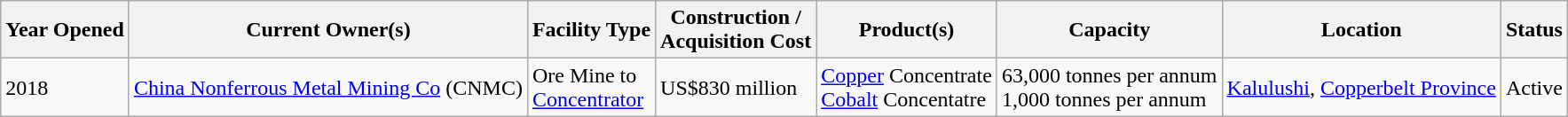<table class="wikitable">
<tr>
<th>Year Opened</th>
<th>Current Owner(s)</th>
<th>Facility Type</th>
<th>Construction /<br>Acquisition Cost</th>
<th>Product(s)</th>
<th>Capacity</th>
<th>Location</th>
<th>Status</th>
</tr>
<tr>
<td>2018</td>
<td><a href='#'>China Nonferrous Metal Mining Co</a> (CNMC)</td>
<td>Ore Mine to<br><a href='#'>Concentrator</a></td>
<td>US$830 million</td>
<td><a href='#'>Copper</a> Concentrate<br><a href='#'>Cobalt</a> Concentatre</td>
<td>63,000 tonnes per annum<br>1,000 tonnes per annum</td>
<td><a href='#'>Kalulushi</a>, <a href='#'>Copperbelt Province</a></td>
<td>Active</td>
</tr>
</table>
